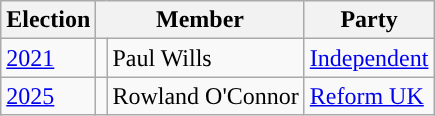<table class="wikitable">
<tr>
<th>Election</th>
<th colspan="2">Member</th>
<th>Party</th>
</tr>
<tr>
<td><a href='#'>2021</a></td>
<td rowspan="1" style="background-color: "></td>
<td rowspan="1">Paul Wills</td>
<td rowspan="1"><a href='#'>Independent</a></td>
</tr>
<tr>
<td><a href='#'>2025</a></td>
<td rowspan="1" style="background-color: "></td>
<td rowspan="1">Rowland O'Connor</td>
<td rowspan="1"><a href='#'>Reform UK</a></td>
</tr>
</table>
